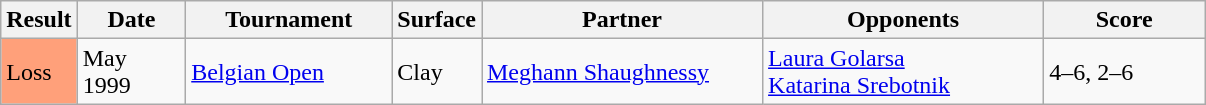<table class="sortable wikitable">
<tr>
<th style="width:40px">Result</th>
<th style="width:65px">Date</th>
<th style="width:130px">Tournament</th>
<th style="width:50px">Surface</th>
<th style="width:180px">Partner</th>
<th style="width:180px">Opponents</th>
<th style="width:100px" class="unsortable">Score</th>
</tr>
<tr>
<td style="background:#ffa07a;">Loss</td>
<td>May 1999</td>
<td><a href='#'>Belgian Open</a></td>
<td>Clay</td>
<td> <a href='#'>Meghann Shaughnessy</a></td>
<td> <a href='#'>Laura Golarsa</a> <br>  <a href='#'>Katarina Srebotnik</a></td>
<td>4–6, 2–6</td>
</tr>
</table>
